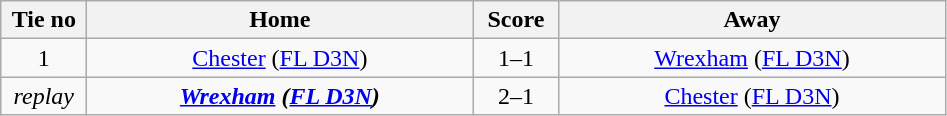<table class="wikitable" style="text-align:center">
<tr>
<th width=50>Tie no</th>
<th width=250>Home</th>
<th width=50>Score</th>
<th width=250>Away</th>
</tr>
<tr>
<td>1</td>
<td><a href='#'>Chester</a> (<a href='#'>FL D3N</a>)</td>
<td>1–1</td>
<td><a href='#'>Wrexham</a> (<a href='#'>FL D3N</a>)</td>
</tr>
<tr>
<td><em>replay</em></td>
<td><strong><em><a href='#'>Wrexham</a><strong> (<a href='#'>FL D3N</a>)<em></td>
<td></em>2–1<em></td>
<td></em><a href='#'>Chester</a> (<a href='#'>FL D3N</a>)<em></td>
</tr>
</table>
